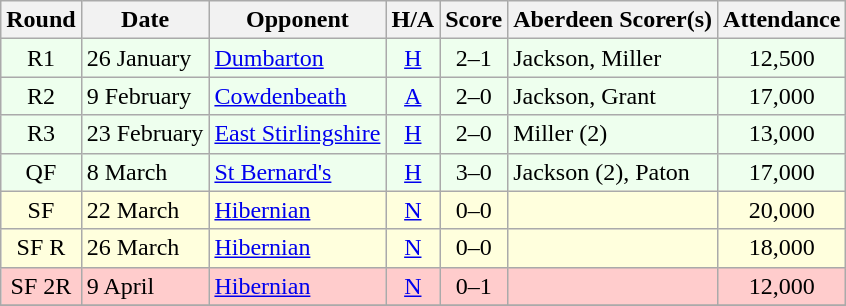<table class="wikitable" style="text-align:center">
<tr>
<th>Round</th>
<th>Date</th>
<th>Opponent</th>
<th>H/A</th>
<th>Score</th>
<th>Aberdeen Scorer(s)</th>
<th>Attendance</th>
</tr>
<tr bgcolor=#EEFFEE>
<td>R1</td>
<td align=left>26 January</td>
<td align=left><a href='#'>Dumbarton</a></td>
<td><a href='#'>H</a></td>
<td>2–1</td>
<td align=left>Jackson, Miller</td>
<td>12,500</td>
</tr>
<tr bgcolor=#EEFFEE>
<td>R2</td>
<td align=left>9 February</td>
<td align=left><a href='#'>Cowdenbeath</a></td>
<td><a href='#'>A</a></td>
<td>2–0</td>
<td align=left>Jackson, Grant</td>
<td>17,000</td>
</tr>
<tr bgcolor=#EEFFEE>
<td>R3</td>
<td align=left>23 February</td>
<td align=left><a href='#'>East Stirlingshire</a></td>
<td><a href='#'>H</a></td>
<td>2–0</td>
<td align=left>Miller (2)</td>
<td>13,000</td>
</tr>
<tr bgcolor=#EEFFEE>
<td>QF</td>
<td align=left>8 March</td>
<td align=left><a href='#'>St Bernard's</a></td>
<td><a href='#'>H</a></td>
<td>3–0</td>
<td align=left>Jackson (2), Paton</td>
<td>17,000</td>
</tr>
<tr bgcolor=#FFFFDD>
<td>SF</td>
<td align=left>22 March</td>
<td align=left><a href='#'>Hibernian</a></td>
<td><a href='#'>N</a></td>
<td>0–0</td>
<td align=left></td>
<td>20,000</td>
</tr>
<tr bgcolor=#FFFFDD>
<td>SF R</td>
<td align=left>26 March</td>
<td align=left><a href='#'>Hibernian</a></td>
<td><a href='#'>N</a></td>
<td>0–0</td>
<td align=left></td>
<td>18,000</td>
</tr>
<tr bgcolor=#FFCCCC>
<td>SF 2R</td>
<td align=left>9 April</td>
<td align=left><a href='#'>Hibernian</a></td>
<td><a href='#'>N</a></td>
<td>0–1</td>
<td align=left></td>
<td>12,000</td>
</tr>
<tr>
</tr>
</table>
